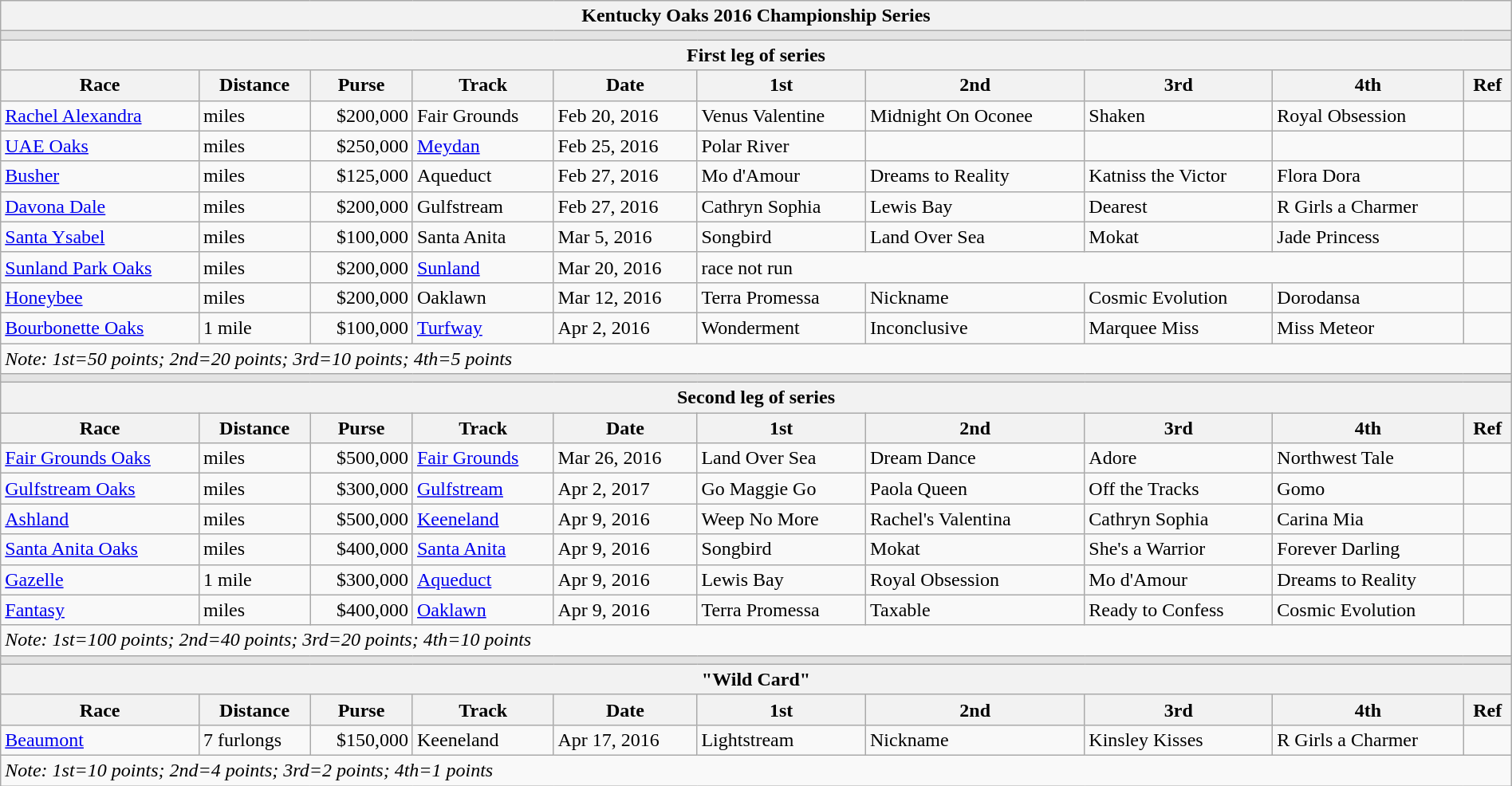<table class="wikitable " style="width:100%">
<tr>
<th colspan=10>Kentucky Oaks 2016 Championship Series</th>
</tr>
<tr>
<td colspan=10 style="background: #e3e3e3;"></td>
</tr>
<tr>
<th colspan=10>First leg of series</th>
</tr>
<tr>
<th>Race</th>
<th>Distance</th>
<th>Purse</th>
<th>Track</th>
<th>Date</th>
<th>1st</th>
<th>2nd</th>
<th>3rd</th>
<th>4th</th>
<th>Ref</th>
</tr>
<tr>
<td><a href='#'>Rachel Alexandra</a></td>
<td> miles</td>
<td align=right>$200,000</td>
<td>Fair Grounds</td>
<td>Feb 20, 2016</td>
<td>Venus Valentine</td>
<td>Midnight On Oconee</td>
<td>Shaken</td>
<td>Royal Obsession</td>
<td></td>
</tr>
<tr>
<td><a href='#'>UAE Oaks</a></td>
<td> miles</td>
<td align=right>$250,000</td>
<td><a href='#'>Meydan</a></td>
<td>Feb 25, 2016</td>
<td>Polar River</td>
<td></td>
<td></td>
<td></td>
<td></td>
</tr>
<tr>
<td><a href='#'>Busher</a></td>
<td> miles</td>
<td align=right>$125,000</td>
<td>Aqueduct</td>
<td>Feb 27, 2016</td>
<td>Mo d'Amour</td>
<td>Dreams to Reality</td>
<td>Katniss the Victor</td>
<td>Flora Dora</td>
<td></td>
</tr>
<tr>
<td><a href='#'>Davona Dale</a></td>
<td> miles</td>
<td align=right>$200,000</td>
<td>Gulfstream</td>
<td>Feb 27, 2016</td>
<td>Cathryn Sophia</td>
<td>Lewis Bay</td>
<td>Dearest</td>
<td>R Girls a Charmer</td>
<td></td>
</tr>
<tr>
<td><a href='#'>Santa Ysabel</a></td>
<td> miles</td>
<td align=right>$100,000</td>
<td>Santa Anita</td>
<td>Mar 5, 2016</td>
<td>Songbird</td>
<td>Land Over Sea</td>
<td>Mokat</td>
<td>Jade Princess</td>
<td></td>
</tr>
<tr>
<td><a href='#'>Sunland Park Oaks</a></td>
<td> miles</td>
<td align=right>$200,000</td>
<td><a href='#'>Sunland</a></td>
<td>Mar 20, 2016</td>
<td colspan=4>race not run</td>
<td></td>
</tr>
<tr>
<td><a href='#'>Honeybee</a></td>
<td> miles</td>
<td align=right>$200,000</td>
<td>Oaklawn</td>
<td>Mar 12, 2016</td>
<td>Terra Promessa</td>
<td>Nickname</td>
<td>Cosmic Evolution</td>
<td>Dorodansa</td>
<td></td>
</tr>
<tr>
<td><a href='#'>Bourbonette Oaks</a></td>
<td>1 mile</td>
<td align=right>$100,000</td>
<td><a href='#'>Turfway</a></td>
<td>Apr 2, 2016</td>
<td>Wonderment</td>
<td>Inconclusive</td>
<td>Marquee Miss</td>
<td>Miss Meteor</td>
<td></td>
</tr>
<tr>
<td colspan=10><em>Note: 1st=50 points; 2nd=20 points; 3rd=10 points; 4th=5 points</em></td>
</tr>
<tr>
<td colspan=10 style="background: #e3e3e3;"></td>
</tr>
<tr>
<th colspan=10>Second leg of series</th>
</tr>
<tr>
<th>Race</th>
<th>Distance</th>
<th>Purse</th>
<th>Track</th>
<th>Date</th>
<th>1st</th>
<th>2nd</th>
<th>3rd</th>
<th>4th</th>
<th>Ref</th>
</tr>
<tr>
<td><a href='#'>Fair Grounds Oaks</a></td>
<td> miles</td>
<td align=right>$500,000</td>
<td><a href='#'>Fair Grounds</a></td>
<td>Mar 26, 2016</td>
<td>Land Over Sea</td>
<td>Dream Dance</td>
<td>Adore</td>
<td>Northwest Tale</td>
<td></td>
</tr>
<tr>
<td><a href='#'>Gulfstream Oaks</a></td>
<td> miles</td>
<td align=right>$300,000</td>
<td><a href='#'>Gulfstream</a></td>
<td>Apr 2, 2017</td>
<td>Go Maggie Go</td>
<td>Paola Queen</td>
<td>Off the Tracks</td>
<td>Gomo</td>
<td></td>
</tr>
<tr>
<td><a href='#'>Ashland</a></td>
<td> miles</td>
<td align=right>$500,000</td>
<td><a href='#'>Keeneland</a></td>
<td>Apr 9, 2016</td>
<td>Weep No More</td>
<td>Rachel's Valentina</td>
<td>Cathryn Sophia</td>
<td>Carina Mia</td>
<td></td>
</tr>
<tr>
<td><a href='#'>Santa Anita Oaks</a></td>
<td> miles</td>
<td align=right>$400,000</td>
<td><a href='#'>Santa Anita</a></td>
<td>Apr 9, 2016</td>
<td>Songbird</td>
<td>Mokat</td>
<td>She's a Warrior</td>
<td>Forever Darling</td>
<td></td>
</tr>
<tr>
<td><a href='#'>Gazelle</a></td>
<td>1 mile</td>
<td align=right>$300,000</td>
<td><a href='#'>Aqueduct</a></td>
<td>Apr 9, 2016</td>
<td>Lewis Bay</td>
<td>Royal Obsession</td>
<td>Mo d'Amour</td>
<td>Dreams to Reality</td>
<td></td>
</tr>
<tr>
<td><a href='#'>Fantasy</a></td>
<td> miles</td>
<td align=right>$400,000</td>
<td><a href='#'>Oaklawn</a></td>
<td>Apr 9, 2016</td>
<td>Terra Promessa</td>
<td>Taxable</td>
<td>Ready to Confess</td>
<td>Cosmic Evolution</td>
<td></td>
</tr>
<tr>
<td colspan=10><em>Note: 1st=100 points; 2nd=40 points; 3rd=20 points; 4th=10 points</em></td>
</tr>
<tr>
<td colspan=10 style="background: #e3e3e3;"></td>
</tr>
<tr>
<th colspan=10>"Wild Card"</th>
</tr>
<tr>
<th>Race</th>
<th>Distance</th>
<th>Purse</th>
<th>Track</th>
<th>Date</th>
<th>1st</th>
<th>2nd</th>
<th>3rd</th>
<th>4th</th>
<th>Ref</th>
</tr>
<tr>
<td><a href='#'>Beaumont</a></td>
<td>7 furlongs</td>
<td align=right>$150,000</td>
<td>Keeneland</td>
<td>Apr 17, 2016</td>
<td>Lightstream</td>
<td>Nickname</td>
<td>Kinsley Kisses</td>
<td>R Girls a Charmer</td>
<td></td>
</tr>
<tr>
<td colspan=10><em>Note: 1st=10 points; 2nd=4 points; 3rd=2 points; 4th=1 points</em></td>
</tr>
</table>
